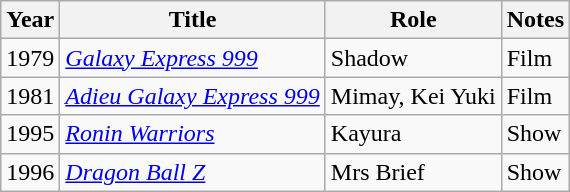<table class="wikitable">
<tr>
<th>Year</th>
<th>Title</th>
<th>Role</th>
<th>Notes</th>
</tr>
<tr>
<td>1979</td>
<td><em><a href='#'>Galaxy Express 999</a></em></td>
<td>Shadow</td>
<td>Film</td>
</tr>
<tr>
<td>1981</td>
<td><em><a href='#'>Adieu Galaxy Express 999</a></em></td>
<td>Mimay, Kei Yuki</td>
<td>Film</td>
</tr>
<tr>
<td>1995</td>
<td><em><a href='#'>Ronin Warriors</a></em></td>
<td>Kayura</td>
<td>Show</td>
</tr>
<tr>
<td>1996</td>
<td><em><a href='#'>Dragon Ball Z</a></em></td>
<td>Mrs Brief</td>
<td>Show</td>
</tr>
</table>
